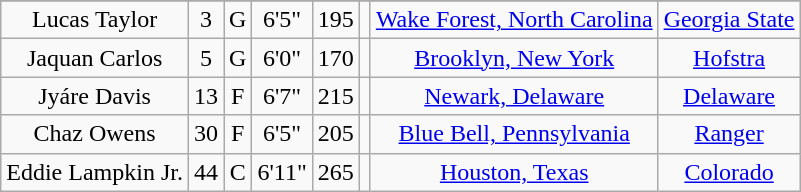<table class="wikitable sortable" border="1" style="text-align:center;">
<tr align=center>
</tr>
<tr>
<td>Lucas Taylor</td>
<td>3</td>
<td>G</td>
<td>6'5"</td>
<td>195</td>
<td></td>
<td><a href='#'>Wake Forest, North Carolina</a></td>
<td><a href='#'>Georgia State</a></td>
</tr>
<tr>
<td>Jaquan Carlos</td>
<td>5</td>
<td>G</td>
<td>6'0"</td>
<td>170</td>
<td></td>
<td><a href='#'>Brooklyn, New York</a></td>
<td><a href='#'>Hofstra</a></td>
</tr>
<tr>
<td>Jyáre Davis</td>
<td>13</td>
<td>F</td>
<td>6'7"</td>
<td>215</td>
<td></td>
<td><a href='#'>Newark, Delaware</a></td>
<td><a href='#'>Delaware</a></td>
</tr>
<tr>
<td>Chaz Owens</td>
<td>30</td>
<td>F</td>
<td>6'5"</td>
<td>205</td>
<td></td>
<td><a href='#'>Blue Bell, Pennsylvania</a></td>
<td><a href='#'>Ranger</a></td>
</tr>
<tr>
<td>Eddie Lampkin Jr.</td>
<td>44</td>
<td>C</td>
<td>6'11"</td>
<td>265</td>
<td></td>
<td><a href='#'>Houston, Texas</a></td>
<td><a href='#'>Colorado</a></td>
</tr>
</table>
